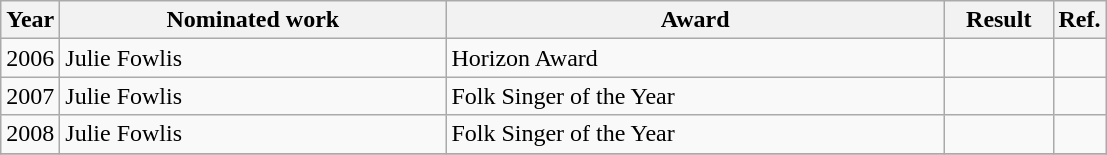<table class="wikitable">
<tr>
<th>Year</th>
<th width="250">Nominated work</th>
<th width="325">Award</th>
<th width="65">Result</th>
<th>Ref.</th>
</tr>
<tr>
<td>2006</td>
<td>Julie Fowlis</td>
<td>Horizon Award</td>
<td></td>
<td align="center"></td>
</tr>
<tr>
<td>2007</td>
<td>Julie Fowlis</td>
<td>Folk Singer of the Year</td>
<td></td>
<td align="center"></td>
</tr>
<tr>
<td>2008</td>
<td>Julie Fowlis</td>
<td>Folk Singer of the Year</td>
<td></td>
<td align="center"></td>
</tr>
<tr>
</tr>
</table>
